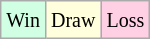<table class="wikitable">
<tr>
<td style="background:#d0ffe3;"><small>Win</small></td>
<td style="background:#ffd;"><small>Draw</small></td>
<td style="background:#ffd0e3;"><small>Loss</small></td>
</tr>
</table>
